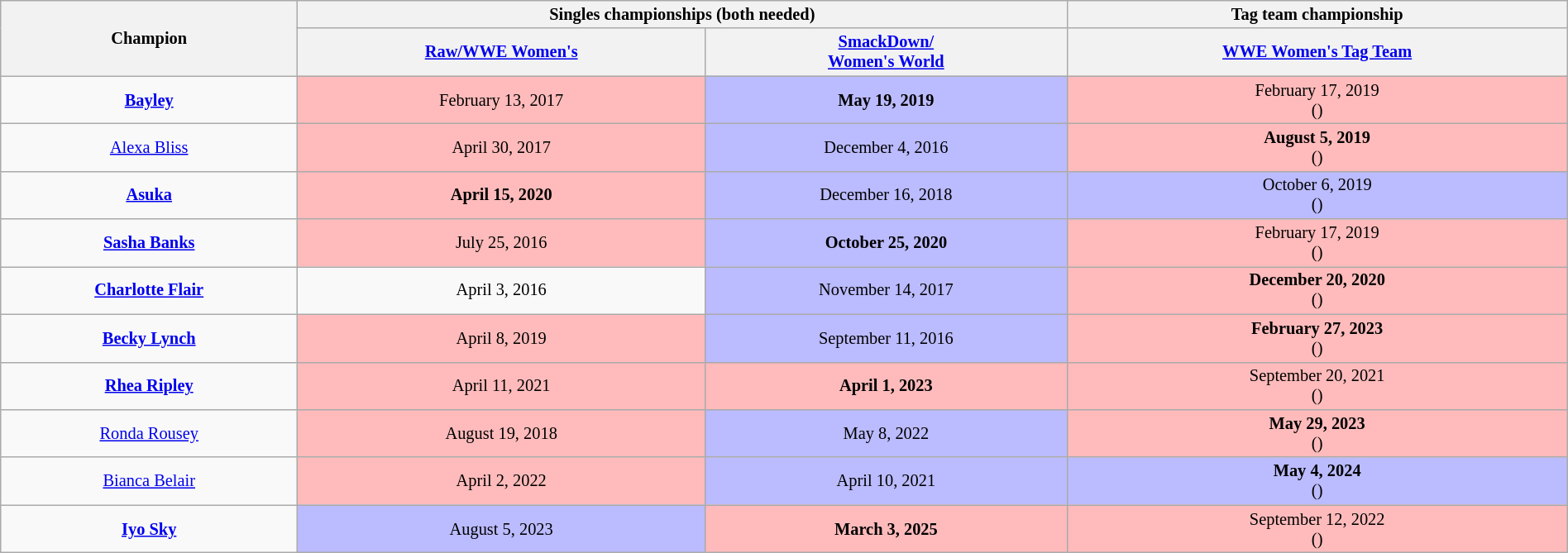<table class="wikitable" style="font-size:85%; text-align:center; width:100%;">
<tr>
<th rowspan="2">Champion</th>
<th colspan="2">Singles championships (both needed)</th>
<th>Tag team championship</th>
</tr>
<tr>
<th><a href='#'>Raw/WWE Women's</a></th>
<th><a href='#'>SmackDown/<br>Women's World</a></th>
<th><a href='#'>WWE Women's Tag Team</a></th>
</tr>
<tr>
<td><strong><a href='#'>Bayley</a></strong></td>
<td style="background: #FFBBBB;">February 13, 2017</td>
<td style="background: #BBBBFF;"><strong>May 19, 2019</strong></td>
<td style="background: #FFBBBB;">February 17, 2019<br>()</td>
</tr>
<tr>
<td><a href='#'>Alexa Bliss</a></td>
<td style="background: #FFBBBB;">April 30, 2017</td>
<td style="background: #BBBBFF;">December 4, 2016</td>
<td style="background: #FFBBBB;"><strong>August 5, 2019</strong><br>()</td>
</tr>
<tr>
<td><strong><a href='#'>Asuka</a></strong></td>
<td style="background: #FFBBBB;"><strong>April 15, 2020</strong></td>
<td style="background: #BBBBFF;">December 16, 2018</td>
<td style="background: #BBBBFF;">October 6, 2019<br>()</td>
</tr>
<tr>
<td><strong><a href='#'>Sasha Banks</a></strong></td>
<td style="background: #FFBBBB;">July 25, 2016</td>
<td style="background: #BBBBFF;"><strong>October 25, 2020</strong></td>
<td style="background: #FFBBBB;">February 17, 2019<br>()</td>
</tr>
<tr>
<td><strong><a href='#'>Charlotte Flair</a></strong></td>
<td>April 3, 2016</td>
<td style="background: #BBBBFF;">November 14, 2017</td>
<td style="background: #FFBBBB;"><strong> December 20, 2020</strong><br>()</td>
</tr>
<tr>
<td><strong><a href='#'>Becky Lynch</a></strong></td>
<td style="background: #FFBBBB;">April 8, 2019</td>
<td style="background: #BBBBFF;">September 11, 2016</td>
<td style="background: #FFBBBB;"><strong> February 27, 2023</strong><br>()</td>
</tr>
<tr>
<td><strong><a href='#'>Rhea Ripley</a></strong></td>
<td style="background: #FFBBBB;">April 11, 2021</td>
<td style="background: #FFBBBB;"><strong>April 1, 2023</strong></td>
<td style="background: #FFBBBB;">September 20, 2021<br>()</td>
</tr>
<tr>
<td><a href='#'>Ronda Rousey</a></td>
<td style="background: #FFBBBB;">August 19, 2018</td>
<td style="background: #BBBBFF;">May 8, 2022</td>
<td style="background: #FFBBBB;"><strong>May 29, 2023</strong><br>()</td>
</tr>
<tr>
<td><a href='#'>Bianca Belair</a></td>
<td style="background: #FFBBBB;">April 2, 2022</td>
<td style="background: #BBBBFF;">April 10, 2021</td>
<td style="background: #BBBBFF;"><strong>May 4, 2024</strong><br>()</td>
</tr>
<tr>
<td><strong><a href='#'>Iyo Sky</a></strong></td>
<td style="background: #BBBBFF;"">August 5, 2023</td>
<td style="background: #FFBBBB;"><strong>March 3, 2025</strong></td>
<td style="background: #FFBBBB;">September 12, 2022<br>()</td>
</tr>
</table>
